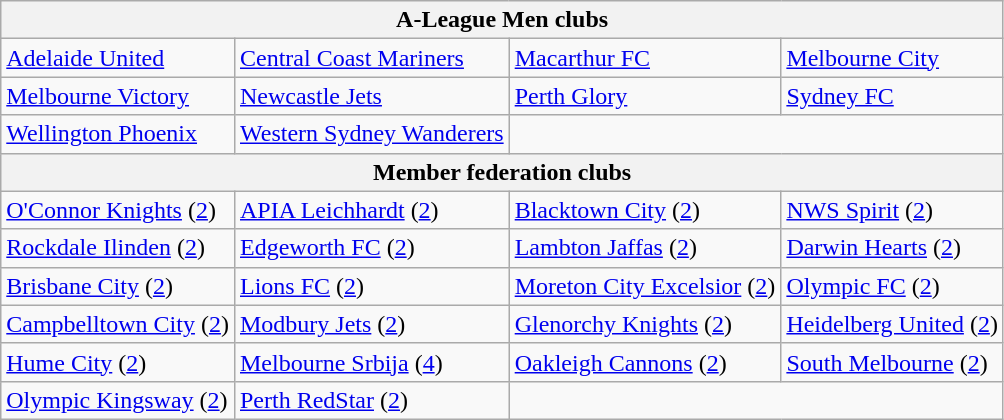<table class="wikitable">
<tr>
<th colspan="4">A-League Men clubs</th>
</tr>
<tr>
<td><a href='#'>Adelaide United</a></td>
<td><a href='#'>Central Coast Mariners</a></td>
<td><a href='#'>Macarthur FC</a></td>
<td><a href='#'>Melbourne City</a></td>
</tr>
<tr>
<td><a href='#'>Melbourne Victory</a></td>
<td><a href='#'>Newcastle Jets</a></td>
<td><a href='#'>Perth Glory</a></td>
<td><a href='#'>Sydney FC</a></td>
</tr>
<tr>
<td><a href='#'>Wellington Phoenix</a></td>
<td><a href='#'>Western Sydney Wanderers</a></td>
<td colspan="2"> </td>
</tr>
<tr>
<th colspan="4">Member federation clubs</th>
</tr>
<tr>
<td> <a href='#'>O'Connor Knights</a> (<a href='#'>2</a>)</td>
<td> <a href='#'>APIA Leichhardt</a> (<a href='#'>2</a>)</td>
<td> <a href='#'>Blacktown City</a> (<a href='#'>2</a>)</td>
<td> <a href='#'>NWS Spirit</a> (<a href='#'>2</a>)</td>
</tr>
<tr>
<td> <a href='#'>Rockdale Ilinden</a> (<a href='#'>2</a>)</td>
<td> <a href='#'>Edgeworth FC</a> (<a href='#'>2</a>)</td>
<td> <a href='#'>Lambton Jaffas</a> (<a href='#'>2</a>)</td>
<td> <a href='#'>Darwin Hearts</a> (<a href='#'>2</a>)</td>
</tr>
<tr>
<td> <a href='#'>Brisbane City</a> (<a href='#'>2</a>)</td>
<td> <a href='#'>Lions FC</a> (<a href='#'>2</a>)</td>
<td> <a href='#'>Moreton City Excelsior</a> (<a href='#'>2</a>)</td>
<td> <a href='#'>Olympic FC</a> (<a href='#'>2</a>)</td>
</tr>
<tr>
<td> <a href='#'>Campbelltown City</a> (<a href='#'>2</a>)</td>
<td> <a href='#'>Modbury Jets</a> (<a href='#'>2</a>)</td>
<td> <a href='#'>Glenorchy Knights</a> (<a href='#'>2</a>)</td>
<td> <a href='#'>Heidelberg United</a> (<a href='#'>2</a>)</td>
</tr>
<tr>
<td> <a href='#'>Hume City</a> (<a href='#'>2</a>)</td>
<td> <a href='#'>Melbourne Srbija</a> (<a href='#'>4</a>)</td>
<td> <a href='#'>Oakleigh Cannons</a> (<a href='#'>2</a>)</td>
<td> <a href='#'>South Melbourne</a> (<a href='#'>2</a>)</td>
</tr>
<tr>
<td> <a href='#'>Olympic Kingsway</a> (<a href='#'>2</a>)</td>
<td> <a href='#'>Perth RedStar</a> (<a href='#'>2</a>)</td>
<td colspan="2"></td>
</tr>
</table>
